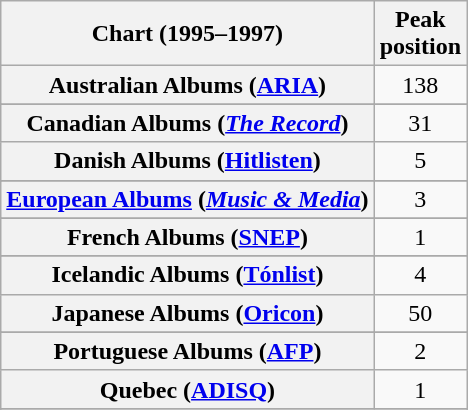<table class="wikitable sortable plainrowheaders" style="text-align:center">
<tr>
<th scope="col">Chart (1995–1997)</th>
<th scope="col">Peak<br>position</th>
</tr>
<tr>
<th scope="row">Australian Albums (<a href='#'>ARIA</a>)</th>
<td>138</td>
</tr>
<tr>
</tr>
<tr>
</tr>
<tr>
</tr>
<tr>
</tr>
<tr>
<th scope="row">Canadian Albums (<em><a href='#'>The Record</a></em>)</th>
<td>31</td>
</tr>
<tr>
<th scope="row">Danish Albums (<a href='#'>Hitlisten</a>)</th>
<td>5</td>
</tr>
<tr>
</tr>
<tr>
<th scope="row"><a href='#'>European Albums</a> (<em><a href='#'>Music & Media</a></em>)</th>
<td>3</td>
</tr>
<tr>
</tr>
<tr>
<th scope="row">French Albums (<a href='#'>SNEP</a>)</th>
<td>1</td>
</tr>
<tr>
</tr>
<tr>
<th scope="row">Icelandic Albums (<a href='#'>Tónlist</a>)</th>
<td>4</td>
</tr>
<tr>
<th scope="row">Japanese Albums (<a href='#'>Oricon</a>)</th>
<td>50</td>
</tr>
<tr>
</tr>
<tr>
<th scope="row">Portuguese Albums (<a href='#'>AFP</a>)</th>
<td>2</td>
</tr>
<tr>
<th scope="row">Quebec (<a href='#'>ADISQ</a>)</th>
<td>1</td>
</tr>
<tr>
</tr>
<tr>
</tr>
<tr>
</tr>
<tr>
</tr>
</table>
